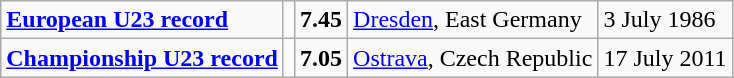<table class="wikitable">
<tr>
<td><strong><a href='#'>European U23 record</a></strong></td>
<td></td>
<td><strong>7.45</strong></td>
<td><a href='#'>Dresden</a>, East Germany</td>
<td>3 July 1986</td>
</tr>
<tr>
<td><strong><a href='#'>Championship U23 record</a></strong></td>
<td></td>
<td><strong>7.05</strong></td>
<td><a href='#'>Ostrava</a>, Czech Republic</td>
<td>17 July 2011</td>
</tr>
</table>
